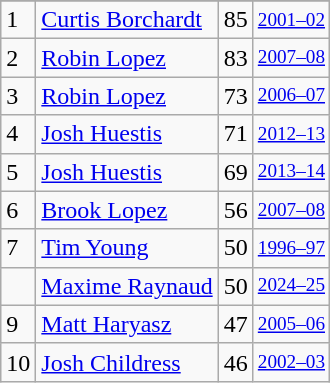<table class="wikitable">
<tr>
</tr>
<tr>
<td>1</td>
<td><a href='#'>Curtis Borchardt</a></td>
<td>85</td>
<td style="font-size:80%;"><a href='#'>2001–02</a></td>
</tr>
<tr>
<td>2</td>
<td><a href='#'>Robin Lopez</a></td>
<td>83</td>
<td style="font-size:80%;"><a href='#'>2007–08</a></td>
</tr>
<tr>
<td>3</td>
<td><a href='#'>Robin Lopez</a></td>
<td>73</td>
<td style="font-size:80%;"><a href='#'>2006–07</a></td>
</tr>
<tr>
<td>4</td>
<td><a href='#'>Josh Huestis</a></td>
<td>71</td>
<td style="font-size:80%;"><a href='#'>2012–13</a></td>
</tr>
<tr>
<td>5</td>
<td><a href='#'>Josh Huestis</a></td>
<td>69</td>
<td style="font-size:80%;"><a href='#'>2013–14</a></td>
</tr>
<tr>
<td>6</td>
<td><a href='#'>Brook Lopez</a></td>
<td>56</td>
<td style="font-size:80%;"><a href='#'>2007–08</a></td>
</tr>
<tr>
<td>7</td>
<td><a href='#'>Tim Young</a></td>
<td>50</td>
<td style="font-size:80%;"><a href='#'>1996–97</a></td>
</tr>
<tr>
<td></td>
<td><a href='#'>Maxime Raynaud</a></td>
<td>50</td>
<td style="font-size:80%;"><a href='#'>2024–25</a></td>
</tr>
<tr>
<td>9</td>
<td><a href='#'>Matt Haryasz</a></td>
<td>47</td>
<td style="font-size:80%;"><a href='#'>2005–06</a></td>
</tr>
<tr>
<td>10</td>
<td><a href='#'>Josh Childress</a></td>
<td>46</td>
<td style="font-size:80%;"><a href='#'>2002–03</a></td>
</tr>
</table>
